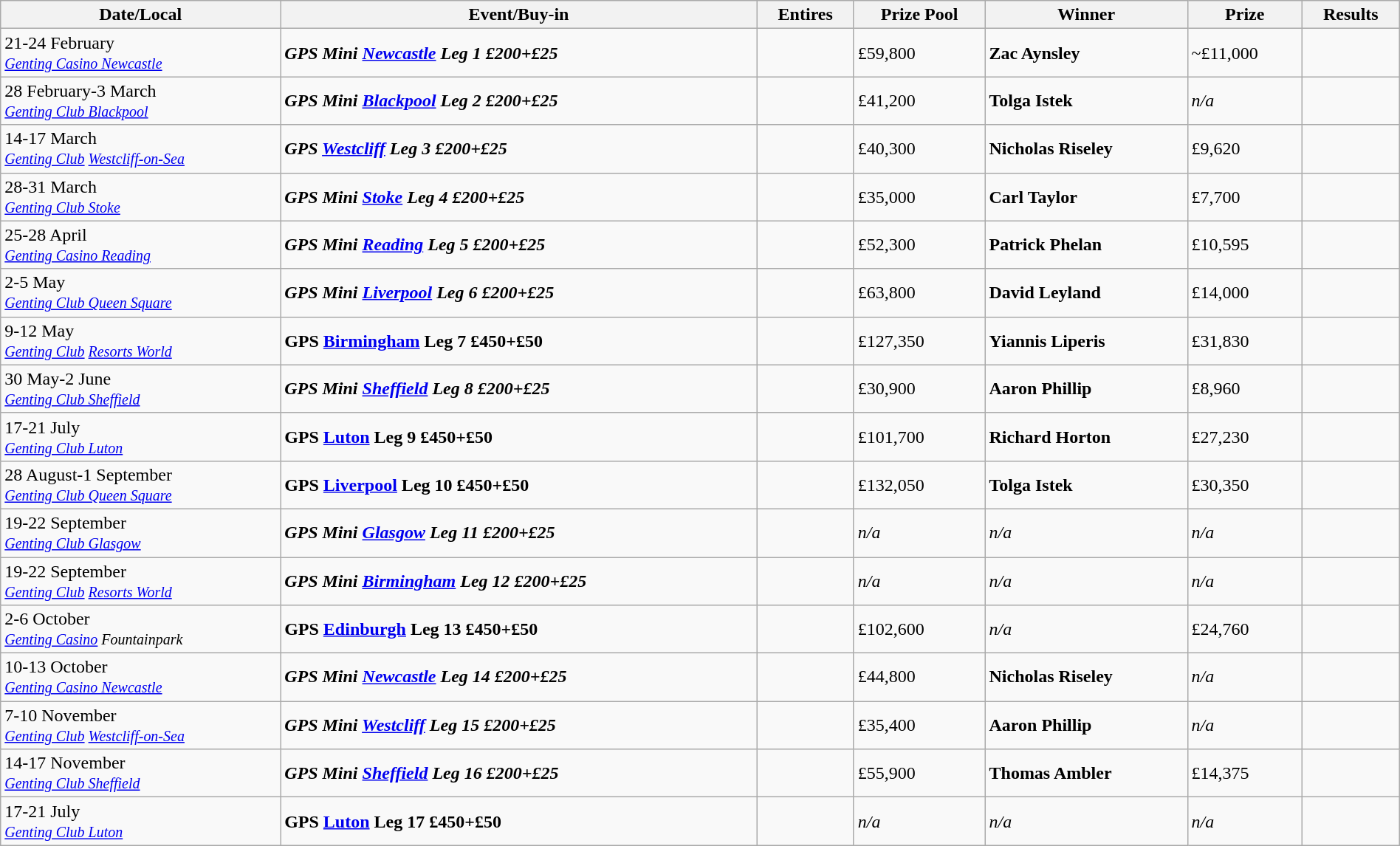<table class="wikitable" width="100%">
<tr>
<th width="20%">Date/Local</th>
<th !width="15%">Event/Buy-in</th>
<th !width="10%">Entires</th>
<th !width="10%">Prize Pool</th>
<th !width="25%">Winner</th>
<th !width="10%">Prize</th>
<th !width="10%">Results</th>
</tr>
<tr>
<td>21-24 February<br><small><em><a href='#'>Genting Casino Newcastle</a></em></small></td>
<td> <strong><em>GPS Mini <a href='#'>Newcastle</a> Leg 1 £200+£25</em></strong></td>
<td></td>
<td>£59,800</td>
<td> <strong>Zac Aynsley</strong></td>
<td>~£11,000</td>
<td></td>
</tr>
<tr>
<td>28 February-3 March<br><small><em><a href='#'>Genting Club Blackpool</a></em></small></td>
<td> <strong><em>GPS Mini <a href='#'>Blackpool</a> Leg 2 £200+£25</em></strong></td>
<td></td>
<td>£41,200</td>
<td> <strong>Tolga Istek</strong></td>
<td><em>n/a</em></td>
<td></td>
</tr>
<tr>
<td>14-17 March<br><small><em><a href='#'>Genting Club</a> <a href='#'>Westcliff-on-Sea</a></em></small></td>
<td> <strong><em>GPS <a href='#'>Westcliff</a> Leg 3 £200+£25</em></strong></td>
<td></td>
<td>£40,300</td>
<td> <strong>Nicholas Riseley</strong></td>
<td>£9,620</td>
<td></td>
</tr>
<tr>
<td>28-31 March<br><small><em><a href='#'>Genting Club Stoke</a></em></small></td>
<td> <strong><em>GPS Mini <a href='#'>Stoke</a> Leg 4 £200+£25</em></strong></td>
<td></td>
<td>£35,000</td>
<td> <strong>Carl Taylor</strong></td>
<td>£7,700</td>
<td></td>
</tr>
<tr>
<td>25-28 April<br><small><em><a href='#'>Genting Casino Reading</a></em></small></td>
<td> <strong><em>GPS Mini <a href='#'>Reading</a> Leg 5 £200+£25</em></strong></td>
<td></td>
<td>£52,300</td>
<td> <strong>Patrick Phelan</strong></td>
<td>£10,595</td>
<td></td>
</tr>
<tr>
<td>2-5 May<br><small><em><a href='#'>Genting Club Queen Square</a></em></small></td>
<td> <strong><em>GPS Mini <a href='#'>Liverpool</a> Leg 6 £200+£25</em></strong></td>
<td></td>
<td>£63,800</td>
<td> <strong>David Leyland</strong></td>
<td>£14,000</td>
<td></td>
</tr>
<tr>
<td>9-12 May<br><small><em><a href='#'>Genting Club</a> <a href='#'>Resorts World</a></em></small></td>
<td> <strong>GPS <a href='#'>Birmingham</a> Leg 7 £450+£50</strong></td>
<td></td>
<td>£127,350</td>
<td> <strong>Yiannis Liperis</strong></td>
<td>£31,830</td>
<td></td>
</tr>
<tr>
<td>30 May-2 June<br><small><em><a href='#'>Genting Club Sheffield</a></em></small></td>
<td> <strong><em>GPS Mini <a href='#'>Sheffield</a> Leg 8 £200+£25</em></strong></td>
<td></td>
<td>£30,900</td>
<td> <strong>Aaron Phillip</strong></td>
<td>£8,960</td>
<td></td>
</tr>
<tr>
<td>17-21 July<br><small><em><a href='#'>Genting Club Luton</a></em></small></td>
<td> <strong>GPS <a href='#'>Luton</a> Leg 9 £450+£50</strong></td>
<td></td>
<td>£101,700</td>
<td> <strong>Richard Horton</strong></td>
<td>£27,230</td>
<td></td>
</tr>
<tr>
<td>28 August-1 September<br><small><em><a href='#'>Genting Club Queen Square</a></em></small></td>
<td> <strong>GPS <a href='#'>Liverpool</a> Leg 10 £450+£50</strong></td>
<td></td>
<td>£132,050</td>
<td> <strong>Tolga Istek</strong></td>
<td>£30,350</td>
<td></td>
</tr>
<tr>
<td>19-22 September<br><small><em><a href='#'>Genting Club Glasgow</a></em></small></td>
<td> <strong><em>GPS Mini <a href='#'>Glasgow</a> Leg 11  £200+£25</em></strong></td>
<td></td>
<td><em>n/a</em></td>
<td><em>n/a</em></td>
<td><em>n/a</em></td>
<td></td>
</tr>
<tr>
<td>19-22 September<br><small><em><a href='#'>Genting Club</a> <a href='#'>Resorts World</a></em></small></td>
<td> <strong><em>GPS Mini <a href='#'>Birmingham</a> Leg 12 £200+£25</em></strong></td>
<td></td>
<td><em>n/a</em></td>
<td><em>n/a</em></td>
<td><em>n/a</em></td>
<td></td>
</tr>
<tr>
<td>2-6 October<br><small><em><a href='#'>Genting Casino</a> Fountainpark</em></small></td>
<td> <strong>GPS <a href='#'>Edinburgh</a> Leg 13 £450+£50</strong></td>
<td></td>
<td>£102,600</td>
<td><em>n/a</em></td>
<td>£24,760</td>
<td></td>
</tr>
<tr>
<td>10-13 October<br><small><em><a href='#'>Genting Casino Newcastle</a></em></small></td>
<td> <strong><em>GPS Mini <a href='#'>Newcastle</a> Leg 14 £200+£25</em></strong></td>
<td></td>
<td>£44,800</td>
<td> <strong>Nicholas Riseley</strong></td>
<td><em>n/a</em></td>
<td></td>
</tr>
<tr>
<td>7-10 November<br><small><em><a href='#'>Genting Club</a> <a href='#'>Westcliff-on-Sea</a></em></small></td>
<td> <strong><em>GPS Mini <a href='#'>Westcliff</a> Leg 15 £200+£25</em></strong></td>
<td></td>
<td>£35,400</td>
<td> <strong>Aaron Phillip</strong></td>
<td><em>n/a</em></td>
<td></td>
</tr>
<tr>
<td>14-17 November<br><small><em><a href='#'>Genting Club Sheffield</a></em></small></td>
<td> <strong><em>GPS Mini <a href='#'>Sheffield</a> Leg 16 £200+£25</em></strong></td>
<td></td>
<td>£55,900</td>
<td> <strong>Thomas Ambler</strong></td>
<td>£14,375</td>
<td></td>
</tr>
<tr>
<td>17-21 July<br><small><em><a href='#'>Genting Club Luton</a></em></small></td>
<td> <strong>GPS <a href='#'>Luton</a> Leg 17 £450+£50</strong></td>
<td></td>
<td><em>n/a</em></td>
<td><em>n/a</em></td>
<td><em>n/a</em></td>
<td></td>
</tr>
</table>
